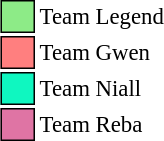<table class="toccolours" style="font-size: 95%; white-space: nowrap; margin-right: auto; margin-left: auto">
<tr>
<td style="background:#8deb87; border:1px solid black">     </td>
<td>Team Legend</td>
</tr>
<tr>
<td style="background:#FF7F7F; border:1px solid black">     </td>
<td>Team Gwen</td>
</tr>
<tr>
<td style="background:#0ff7c0; border:1px solid black">     </td>
<td>Team Niall</td>
</tr>
<tr>
<td style="background:#df74a4; border:1px solid black">     </td>
<td>Team Reba</td>
</tr>
</table>
